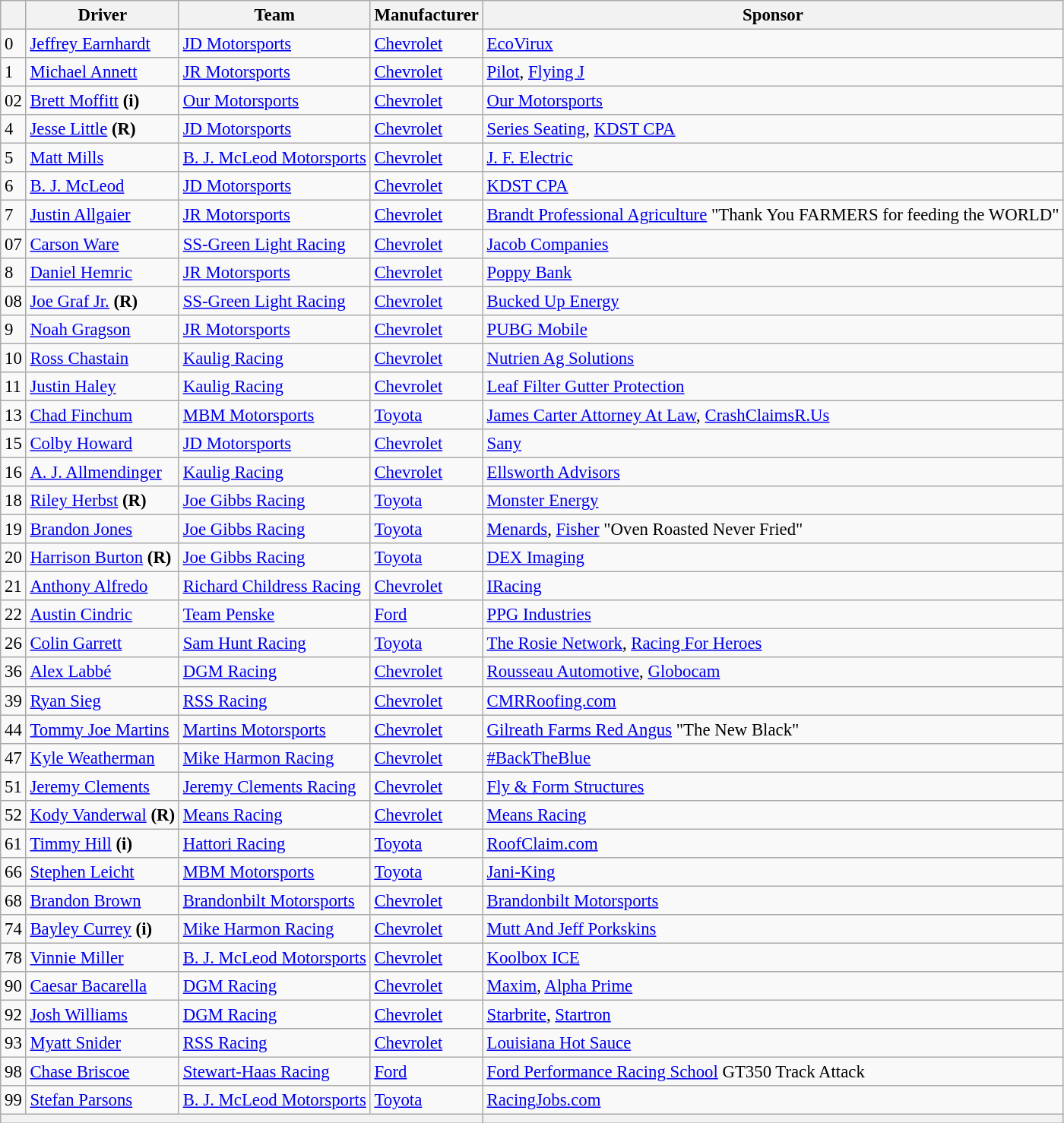<table class="wikitable" style="font-size:95%">
<tr>
<th></th>
<th>Driver</th>
<th>Team</th>
<th>Manufacturer</th>
<th>Sponsor</th>
</tr>
<tr>
<td>0</td>
<td><a href='#'>Jeffrey Earnhardt</a></td>
<td><a href='#'>JD Motorsports</a></td>
<td><a href='#'>Chevrolet</a></td>
<td><a href='#'>EcoVirux</a></td>
</tr>
<tr>
<td>1</td>
<td><a href='#'>Michael Annett</a></td>
<td><a href='#'>JR Motorsports</a></td>
<td><a href='#'>Chevrolet</a></td>
<td><a href='#'>Pilot</a>, <a href='#'>Flying J</a></td>
</tr>
<tr>
<td>02</td>
<td><a href='#'>Brett Moffitt</a> <strong>(i)</strong></td>
<td><a href='#'>Our Motorsports</a></td>
<td><a href='#'>Chevrolet</a></td>
<td><a href='#'>Our Motorsports</a></td>
</tr>
<tr>
<td>4</td>
<td><a href='#'>Jesse Little</a> <strong>(R)</strong></td>
<td><a href='#'>JD Motorsports</a></td>
<td><a href='#'>Chevrolet</a></td>
<td><a href='#'>Series Seating</a>, <a href='#'>KDST CPA</a></td>
</tr>
<tr>
<td>5</td>
<td><a href='#'>Matt Mills</a></td>
<td><a href='#'>B. J. McLeod Motorsports</a></td>
<td><a href='#'>Chevrolet</a></td>
<td><a href='#'>J. F. Electric</a></td>
</tr>
<tr>
<td>6</td>
<td><a href='#'>B. J. McLeod</a></td>
<td><a href='#'>JD Motorsports</a></td>
<td><a href='#'>Chevrolet</a></td>
<td><a href='#'>KDST CPA</a></td>
</tr>
<tr>
<td>7</td>
<td><a href='#'>Justin Allgaier</a></td>
<td><a href='#'>JR Motorsports</a></td>
<td><a href='#'>Chevrolet</a></td>
<td><a href='#'>Brandt Professional Agriculture</a> "Thank You FARMERS for feeding the WORLD"</td>
</tr>
<tr>
<td>07</td>
<td><a href='#'>Carson Ware</a></td>
<td><a href='#'>SS-Green Light Racing</a></td>
<td><a href='#'>Chevrolet</a></td>
<td><a href='#'>Jacob Companies</a></td>
</tr>
<tr>
<td>8</td>
<td><a href='#'>Daniel Hemric</a></td>
<td><a href='#'>JR Motorsports</a></td>
<td><a href='#'>Chevrolet</a></td>
<td><a href='#'>Poppy Bank</a></td>
</tr>
<tr>
<td>08</td>
<td><a href='#'>Joe Graf Jr.</a> <strong>(R)</strong></td>
<td><a href='#'>SS-Green Light Racing</a></td>
<td><a href='#'>Chevrolet</a></td>
<td><a href='#'>Bucked Up Energy</a></td>
</tr>
<tr>
<td>9</td>
<td><a href='#'>Noah Gragson</a></td>
<td><a href='#'>JR Motorsports</a></td>
<td><a href='#'>Chevrolet</a></td>
<td><a href='#'>PUBG Mobile</a></td>
</tr>
<tr>
<td>10</td>
<td><a href='#'>Ross Chastain</a></td>
<td><a href='#'>Kaulig Racing</a></td>
<td><a href='#'>Chevrolet</a></td>
<td><a href='#'>Nutrien Ag Solutions</a></td>
</tr>
<tr>
<td>11</td>
<td><a href='#'>Justin Haley</a></td>
<td><a href='#'>Kaulig Racing</a></td>
<td><a href='#'>Chevrolet</a></td>
<td><a href='#'>Leaf Filter Gutter Protection</a></td>
</tr>
<tr>
<td>13</td>
<td><a href='#'>Chad Finchum</a></td>
<td><a href='#'>MBM Motorsports</a></td>
<td><a href='#'>Toyota</a></td>
<td><a href='#'>James Carter Attorney At Law</a>, <a href='#'>CrashClaimsR.Us</a></td>
</tr>
<tr>
<td>15</td>
<td><a href='#'>Colby Howard</a></td>
<td><a href='#'>JD Motorsports</a></td>
<td><a href='#'>Chevrolet</a></td>
<td><a href='#'>Sany</a></td>
</tr>
<tr>
<td>16</td>
<td><a href='#'>A. J. Allmendinger</a></td>
<td><a href='#'>Kaulig Racing</a></td>
<td><a href='#'>Chevrolet</a></td>
<td><a href='#'>Ellsworth Advisors</a></td>
</tr>
<tr>
<td>18</td>
<td><a href='#'>Riley Herbst</a> <strong>(R)</strong></td>
<td><a href='#'>Joe Gibbs Racing</a></td>
<td><a href='#'>Toyota</a></td>
<td><a href='#'>Monster Energy</a></td>
</tr>
<tr>
<td>19</td>
<td><a href='#'>Brandon Jones</a></td>
<td><a href='#'>Joe Gibbs Racing</a></td>
<td><a href='#'>Toyota</a></td>
<td><a href='#'>Menards</a>, <a href='#'>Fisher</a> "Oven Roasted Never Fried"</td>
</tr>
<tr>
<td>20</td>
<td><a href='#'>Harrison Burton</a> <strong>(R)</strong></td>
<td><a href='#'>Joe Gibbs Racing</a></td>
<td><a href='#'>Toyota</a></td>
<td><a href='#'>DEX Imaging</a></td>
</tr>
<tr>
<td>21</td>
<td><a href='#'>Anthony Alfredo</a></td>
<td><a href='#'>Richard Childress Racing</a></td>
<td><a href='#'>Chevrolet</a></td>
<td><a href='#'>IRacing</a></td>
</tr>
<tr>
<td>22</td>
<td><a href='#'>Austin Cindric</a></td>
<td><a href='#'>Team Penske</a></td>
<td><a href='#'>Ford</a></td>
<td><a href='#'>PPG Industries</a></td>
</tr>
<tr>
<td>26</td>
<td><a href='#'>Colin Garrett</a></td>
<td><a href='#'>Sam Hunt Racing</a></td>
<td><a href='#'>Toyota</a></td>
<td><a href='#'>The Rosie Network</a>, <a href='#'>Racing For Heroes</a></td>
</tr>
<tr>
<td>36</td>
<td><a href='#'>Alex Labbé</a></td>
<td><a href='#'>DGM Racing</a></td>
<td><a href='#'>Chevrolet</a></td>
<td><a href='#'>Rousseau Automotive</a>, <a href='#'>Globocam</a></td>
</tr>
<tr>
<td>39</td>
<td><a href='#'>Ryan Sieg</a></td>
<td><a href='#'>RSS Racing</a></td>
<td><a href='#'>Chevrolet</a></td>
<td><a href='#'>CMRRoofing.com</a></td>
</tr>
<tr>
<td>44</td>
<td><a href='#'>Tommy Joe Martins</a></td>
<td><a href='#'>Martins Motorsports</a></td>
<td><a href='#'>Chevrolet</a></td>
<td><a href='#'>Gilreath Farms Red Angus</a> "The New Black"</td>
</tr>
<tr>
<td>47</td>
<td><a href='#'>Kyle Weatherman</a></td>
<td><a href='#'>Mike Harmon Racing</a></td>
<td><a href='#'>Chevrolet</a></td>
<td><a href='#'>#BackTheBlue</a></td>
</tr>
<tr>
<td>51</td>
<td><a href='#'>Jeremy Clements</a></td>
<td><a href='#'>Jeremy Clements Racing</a></td>
<td><a href='#'>Chevrolet</a></td>
<td><a href='#'>Fly & Form Structures</a></td>
</tr>
<tr>
<td>52</td>
<td><a href='#'>Kody Vanderwal</a> <strong>(R)</strong></td>
<td><a href='#'>Means Racing</a></td>
<td><a href='#'>Chevrolet</a></td>
<td><a href='#'>Means Racing</a></td>
</tr>
<tr>
<td>61</td>
<td><a href='#'>Timmy Hill</a> <strong>(i)</strong></td>
<td><a href='#'>Hattori Racing</a></td>
<td><a href='#'>Toyota</a></td>
<td><a href='#'>RoofClaim.com</a></td>
</tr>
<tr>
<td>66</td>
<td><a href='#'>Stephen Leicht</a></td>
<td><a href='#'>MBM Motorsports</a></td>
<td><a href='#'>Toyota</a></td>
<td><a href='#'>Jani-King</a></td>
</tr>
<tr>
<td>68</td>
<td><a href='#'>Brandon Brown</a></td>
<td><a href='#'>Brandonbilt Motorsports</a></td>
<td><a href='#'>Chevrolet</a></td>
<td><a href='#'>Brandonbilt Motorsports</a></td>
</tr>
<tr>
<td>74</td>
<td><a href='#'>Bayley Currey</a> <strong>(i)</strong></td>
<td><a href='#'>Mike Harmon Racing</a></td>
<td><a href='#'>Chevrolet</a></td>
<td><a href='#'>Mutt And Jeff Porkskins</a></td>
</tr>
<tr>
<td>78</td>
<td><a href='#'>Vinnie Miller</a></td>
<td><a href='#'>B. J. McLeod Motorsports</a></td>
<td><a href='#'>Chevrolet</a></td>
<td><a href='#'>Koolbox ICE</a></td>
</tr>
<tr>
<td>90</td>
<td><a href='#'>Caesar Bacarella</a></td>
<td><a href='#'>DGM Racing</a></td>
<td><a href='#'>Chevrolet</a></td>
<td><a href='#'>Maxim</a>, <a href='#'>Alpha Prime</a></td>
</tr>
<tr>
<td>92</td>
<td><a href='#'>Josh Williams</a></td>
<td><a href='#'>DGM Racing</a></td>
<td><a href='#'>Chevrolet</a></td>
<td><a href='#'>Starbrite</a>, <a href='#'>Startron</a></td>
</tr>
<tr>
<td>93</td>
<td><a href='#'>Myatt Snider</a></td>
<td><a href='#'>RSS Racing</a></td>
<td><a href='#'>Chevrolet</a></td>
<td><a href='#'>Louisiana Hot Sauce</a></td>
</tr>
<tr>
<td>98</td>
<td><a href='#'>Chase Briscoe</a></td>
<td><a href='#'>Stewart-Haas Racing</a></td>
<td><a href='#'>Ford</a></td>
<td><a href='#'>Ford Performance Racing School</a> GT350 Track Attack</td>
</tr>
<tr>
<td>99</td>
<td><a href='#'>Stefan Parsons</a></td>
<td><a href='#'>B. J. McLeod Motorsports</a></td>
<td><a href='#'>Toyota</a></td>
<td><a href='#'>RacingJobs.com</a></td>
</tr>
<tr>
<th colspan="4"></th>
<th></th>
</tr>
</table>
